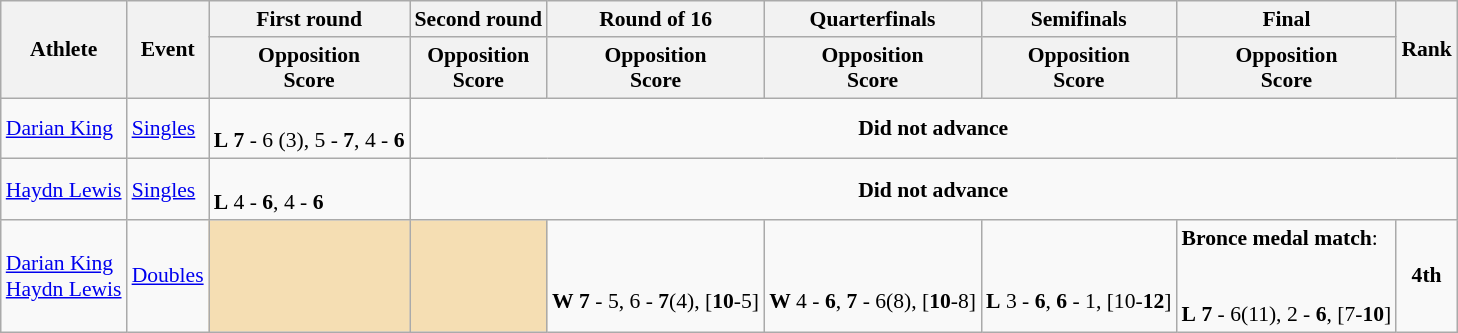<table class="wikitable" border="1" style="font-size:90%">
<tr>
<th rowspan=2>Athlete</th>
<th rowspan=2>Event</th>
<th>First round</th>
<th>Second round</th>
<th>Round of 16</th>
<th>Quarterfinals</th>
<th>Semifinals</th>
<th>Final</th>
<th rowspan=2>Rank</th>
</tr>
<tr>
<th>Opposition<br>Score</th>
<th>Opposition<br>Score</th>
<th>Opposition<br>Score</th>
<th>Opposition<br>Score</th>
<th>Opposition<br>Score</th>
<th>Opposition<br>Score</th>
</tr>
<tr>
<td><a href='#'>Darian King</a></td>
<td><a href='#'>Singles</a></td>
<td><br><strong>L</strong> <strong>7</strong> - 6 (3), 5 - <strong>7</strong>, 4 - <strong>6</strong></td>
<td align="center" colspan="7"><strong>Did not advance</strong></td>
</tr>
<tr>
<td><a href='#'>Haydn Lewis</a></td>
<td><a href='#'>Singles</a></td>
<td><br><strong>L</strong> 4 - <strong>6</strong>, 4 - <strong>6</strong></td>
<td align="center" colspan="7"><strong>Did not advance</strong></td>
</tr>
<tr>
<td><a href='#'>Darian King</a> <br> <a href='#'>Haydn Lewis</a></td>
<td><a href='#'>Doubles</a></td>
<td align=center bgcolor="wheat"></td>
<td align=center bgcolor="wheat"></td>
<td><br><br><strong>W</strong> <strong>7</strong> - 5, 6 - <strong>7</strong>(4), [<strong>10</strong>-5]</td>
<td><br><br><strong>W</strong> 4 - <strong>6</strong>, <strong>7</strong> - 6(8), [<strong>10</strong>-8]</td>
<td><br><br><strong>L</strong> 3 - <strong>6</strong>, <strong>6</strong> - 1, [10-<strong>12</strong>]</td>
<td><strong>Bronce medal match</strong>:<br><br><br><strong>L</strong> <strong>7</strong> - 6(11), 2 - <strong>6</strong>, [7-<strong>10</strong>]</td>
<td align="center"><strong>4th</strong></td>
</tr>
</table>
